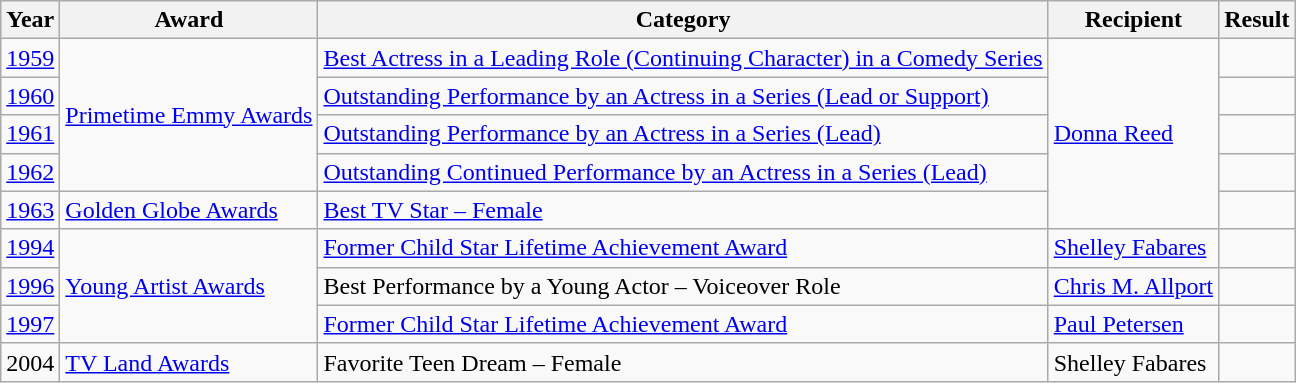<table class="wikitable">
<tr align="center">
<th>Year</th>
<th>Award</th>
<th>Category</th>
<th>Recipient</th>
<th>Result</th>
</tr>
<tr>
<td><a href='#'>1959</a></td>
<td rowspan="4"><a href='#'>Primetime Emmy Awards</a></td>
<td><a href='#'>Best Actress in a Leading Role (Continuing Character) in a Comedy Series</a></td>
<td rowspan="5"><a href='#'>Donna Reed</a></td>
<td></td>
</tr>
<tr>
<td><a href='#'>1960</a></td>
<td><a href='#'>Outstanding Performance by an Actress in a Series (Lead or Support)</a></td>
<td></td>
</tr>
<tr>
<td><a href='#'>1961</a></td>
<td><a href='#'>Outstanding Performance by an Actress in a Series (Lead)</a></td>
<td></td>
</tr>
<tr>
<td><a href='#'>1962</a></td>
<td><a href='#'>Outstanding Continued Performance by an Actress in a Series (Lead)</a></td>
<td></td>
</tr>
<tr>
<td><a href='#'>1963</a></td>
<td><a href='#'>Golden Globe Awards</a></td>
<td><a href='#'>Best TV Star – Female</a></td>
<td></td>
</tr>
<tr>
<td><a href='#'>1994</a></td>
<td rowspan="3"><a href='#'>Young Artist Awards</a></td>
<td><a href='#'>Former Child Star Lifetime Achievement Award</a></td>
<td><a href='#'>Shelley Fabares</a></td>
<td></td>
</tr>
<tr>
<td><a href='#'>1996</a></td>
<td>Best Performance by a Young Actor – Voiceover Role</td>
<td><a href='#'>Chris M. Allport</a></td>
<td></td>
</tr>
<tr>
<td><a href='#'>1997</a></td>
<td><a href='#'>Former Child Star Lifetime Achievement Award</a></td>
<td><a href='#'>Paul Petersen</a></td>
<td></td>
</tr>
<tr>
<td>2004</td>
<td><a href='#'>TV Land Awards</a></td>
<td>Favorite Teen Dream – Female</td>
<td>Shelley Fabares</td>
<td></td>
</tr>
</table>
